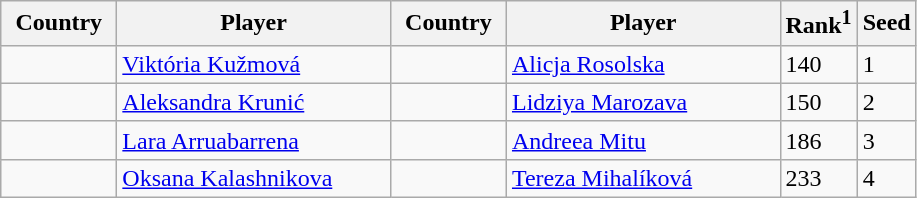<table class="sortable wikitable">
<tr>
<th width="70">Country</th>
<th width="175">Player</th>
<th width="70">Country</th>
<th width="175">Player</th>
<th>Rank<sup>1</sup></th>
<th>Seed</th>
</tr>
<tr>
<td></td>
<td><a href='#'>Viktória Kužmová</a></td>
<td></td>
<td><a href='#'>Alicja Rosolska</a></td>
<td>140</td>
<td>1</td>
</tr>
<tr>
<td></td>
<td><a href='#'>Aleksandra Krunić</a></td>
<td></td>
<td><a href='#'>Lidziya Marozava</a></td>
<td>150</td>
<td>2</td>
</tr>
<tr>
<td></td>
<td><a href='#'>Lara Arruabarrena</a></td>
<td></td>
<td><a href='#'>Andreea Mitu</a></td>
<td>186</td>
<td>3</td>
</tr>
<tr>
<td></td>
<td><a href='#'>Oksana Kalashnikova</a></td>
<td></td>
<td><a href='#'>Tereza Mihalíková</a></td>
<td>233</td>
<td>4</td>
</tr>
</table>
